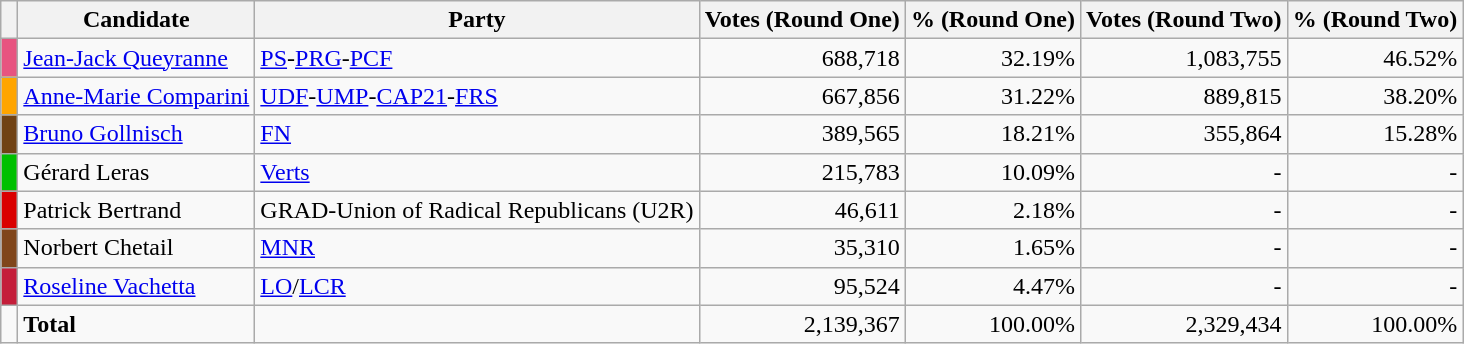<table class="wikitable" style="text-align:right">
<tr>
<th></th>
<th>Candidate</th>
<th>Party</th>
<th>Votes (Round One)</th>
<th>% (Round One)</th>
<th>Votes (Round Two)</th>
<th>% (Round Two)</th>
</tr>
<tr>
<td bgcolor="#E75480"> </td>
<td align=left><a href='#'>Jean-Jack Queyranne</a></td>
<td align=left><a href='#'>PS</a>-<a href='#'>PRG</a>-<a href='#'>PCF</a></td>
<td>688,718</td>
<td>32.19%</td>
<td>1,083,755</td>
<td>46.52%</td>
</tr>
<tr>
<td bgcolor="ORANGE"> </td>
<td align=left><a href='#'>Anne-Marie Comparini</a></td>
<td align=left><a href='#'>UDF</a>-<a href='#'>UMP</a>-<a href='#'>CAP21</a>-<a href='#'>FRS</a></td>
<td>667,856</td>
<td>31.22%</td>
<td>889,815</td>
<td>38.20%</td>
</tr>
<tr>
<td bgcolor="#704214"> </td>
<td align=left><a href='#'>Bruno Gollnisch</a></td>
<td align=left><a href='#'>FN</a></td>
<td>389,565</td>
<td>18.21%</td>
<td>355,864</td>
<td>15.28%</td>
</tr>
<tr>
<td bgcolor="#00c000"> </td>
<td align=left>Gérard Leras</td>
<td align=left><a href='#'>Verts</a></td>
<td>215,783</td>
<td>10.09%</td>
<td>-</td>
<td>-</td>
</tr>
<tr>
<td bgcolor="DARKPINK"> </td>
<td align=left>Patrick Bertrand</td>
<td align=left>GRAD-Union of Radical Republicans (U2R)</td>
<td>46,611</td>
<td>2.18%</td>
<td>-</td>
<td>-</td>
</tr>
<tr>
<td bgcolor="#80461B"> </td>
<td align=left>Norbert Chetail</td>
<td align=left><a href='#'>MNR</a></td>
<td>35,310</td>
<td>1.65%</td>
<td>-</td>
<td>-</td>
</tr>
<tr>
<td bgcolor="#c41e3a"> </td>
<td align=left><a href='#'>Roseline Vachetta</a></td>
<td align=left><a href='#'>LO</a>/<a href='#'>LCR</a></td>
<td>95,524</td>
<td>4.47%</td>
<td>-</td>
<td>-</td>
</tr>
<tr>
<td></td>
<td align=left><strong>Total</strong></td>
<td align=left></td>
<td>2,139,367</td>
<td>100.00%</td>
<td>2,329,434</td>
<td>100.00%</td>
</tr>
</table>
